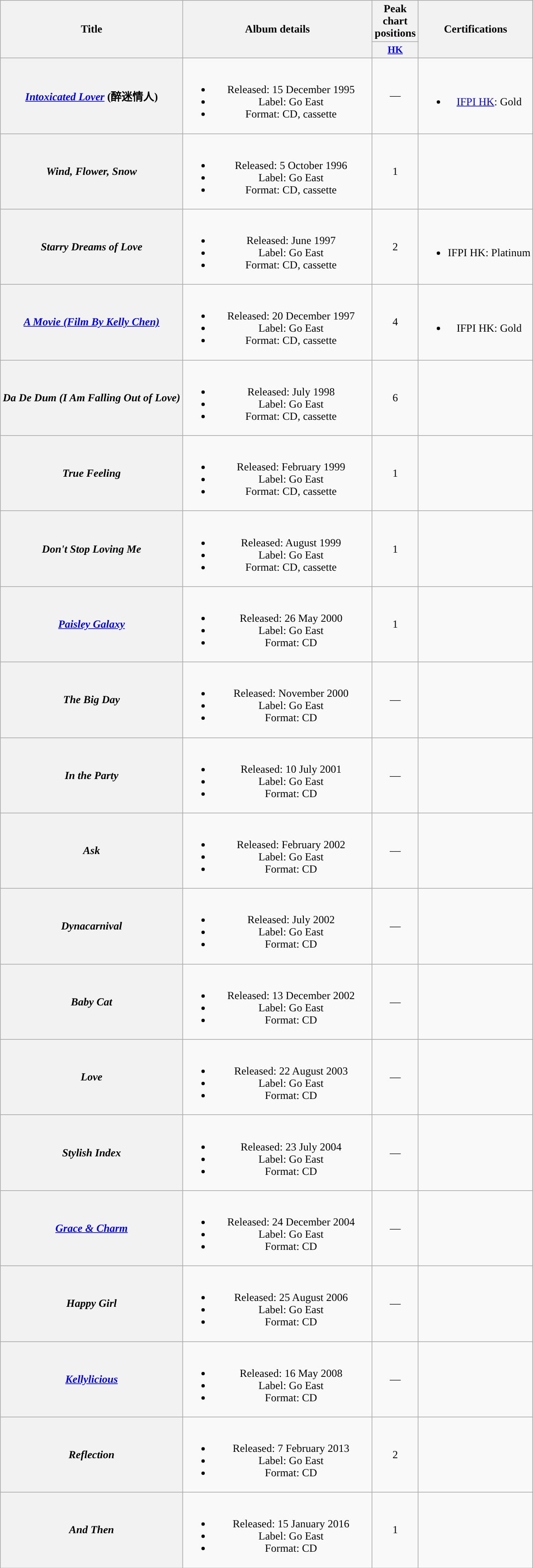<table class="wikitable plainrowheaders" style="text-align:center;">
<tr>
<th rowspan="2">Title</th>
<th rowspan="2" style="width:17em">Album details</th>
<th>Peak chart positions</th>
<th rowspan="2">Certifications</th>
</tr>
<tr>
<th scope="col" style="width:3em;font-size:90%;"><a href='#'>HK</a><br></th>
</tr>
<tr>
<th scope="row"><em><a href='#'>Intoxicated Lover</a></em> (醉迷情人)</th>
<td><br><ul><li>Released: 15 December 1995</li><li>Label: Go East</li><li>Format: CD, cassette</li></ul></td>
<td>—</td>
<td><br><ul><li><a href='#'>IFPI HK</a>: Gold</li></ul></td>
</tr>
<tr>
<th scope="row"><em>Wind, Flower, Snow</em></th>
<td><br><ul><li>Released: 5 October 1996</li><li>Label: Go East</li><li>Format: CD, cassette</li></ul></td>
<td>1</td>
<td></td>
</tr>
<tr>
<th scope="row"><em>Starry Dreams of Love</em></th>
<td><br><ul><li>Released: June 1997</li><li>Label: Go East</li><li>Format: CD, cassette</li></ul></td>
<td>2</td>
<td><br><ul><li>IFPI HK: Platinum</li></ul></td>
</tr>
<tr>
<th scope="row"><em><a href='#'>A Movie (Film By Kelly Chen)</a></em></th>
<td><br><ul><li>Released: 20 December 1997</li><li>Label: Go East</li><li>Format: CD, cassette</li></ul></td>
<td>4</td>
<td><br><ul><li>IFPI HK: Gold</li></ul></td>
</tr>
<tr>
<th scope="row"><em>Da De Dum (I Am Falling Out of Love)</em></th>
<td><br><ul><li>Released: July 1998</li><li>Label: Go East</li><li>Format: CD, cassette</li></ul></td>
<td>6</td>
<td></td>
</tr>
<tr>
<th scope="row"><em>True Feeling</em></th>
<td><br><ul><li>Released: February 1999</li><li>Label: Go East</li><li>Format: CD, cassette</li></ul></td>
<td>1</td>
<td></td>
</tr>
<tr>
<th scope="row"><em>Don't Stop Loving Me</em></th>
<td><br><ul><li>Released: August 1999</li><li>Label: Go East</li><li>Format: CD, cassette</li></ul></td>
<td>1</td>
<td></td>
</tr>
<tr>
<th scope="row"><em><a href='#'>Paisley Galaxy</a></em></th>
<td><br><ul><li>Released: 26 May 2000</li><li>Label: Go East</li><li>Format: CD</li></ul></td>
<td>1</td>
<td></td>
</tr>
<tr>
<th scope="row"><em>The Big Day</em></th>
<td><br><ul><li>Released: November 2000</li><li>Label: Go East</li><li>Format: CD</li></ul></td>
<td>—</td>
<td></td>
</tr>
<tr>
<th scope="row"><em>In the Party</em></th>
<td><br><ul><li>Released: 10 July 2001</li><li>Label: Go East</li><li>Format: CD</li></ul></td>
<td>—</td>
<td></td>
</tr>
<tr>
<th scope="row"><em>Ask</em></th>
<td><br><ul><li>Released: February 2002</li><li>Label: Go East</li><li>Format: CD</li></ul></td>
<td>—</td>
<td></td>
</tr>
<tr>
<th scope="row"><em>Dynacarnival</em></th>
<td><br><ul><li>Released: July 2002</li><li>Label: Go East</li><li>Format: CD</li></ul></td>
<td>—</td>
<td></td>
</tr>
<tr>
<th scope="row"><em>Baby Cat</em></th>
<td><br><ul><li>Released: 13 December 2002</li><li>Label: Go East</li><li>Format: CD</li></ul></td>
<td>—</td>
<td></td>
</tr>
<tr>
<th scope="row"><em>Love</em></th>
<td><br><ul><li>Released: 22 August 2003</li><li>Label: Go East</li><li>Format: CD</li></ul></td>
<td>—</td>
<td></td>
</tr>
<tr>
<th scope="row"><em>Stylish Index</em></th>
<td><br><ul><li>Released: 23 July 2004</li><li>Label: Go East</li><li>Format: CD</li></ul></td>
<td>—</td>
<td></td>
</tr>
<tr>
<th scope="row"><em><a href='#'>Grace & Charm</a></em></th>
<td><br><ul><li>Released: 24 December 2004</li><li>Label: Go East</li><li>Format: CD</li></ul></td>
<td>—</td>
<td></td>
</tr>
<tr>
<th scope="row"><em>Happy Girl</em></th>
<td><br><ul><li>Released: 25 August 2006</li><li>Label: Go East</li><li>Format: CD</li></ul></td>
<td>—</td>
<td></td>
</tr>
<tr>
<th scope="row"><em><a href='#'>Kellylicious</a></em></th>
<td><br><ul><li>Released: 16 May 2008</li><li>Label: Go East</li><li>Format: CD</li></ul></td>
<td>—</td>
<td></td>
</tr>
<tr>
<th scope="row"><em>Reflection</em></th>
<td><br><ul><li>Released: 7 February 2013</li><li>Label: Go East</li><li>Format: CD</li></ul></td>
<td>2</td>
<td></td>
</tr>
<tr>
<th scope="row"><em>And Then</em></th>
<td><br><ul><li>Released: 15 January 2016</li><li>Label: Go East</li><li>Format: CD</li></ul></td>
<td>1</td>
<td></td>
</tr>
</table>
